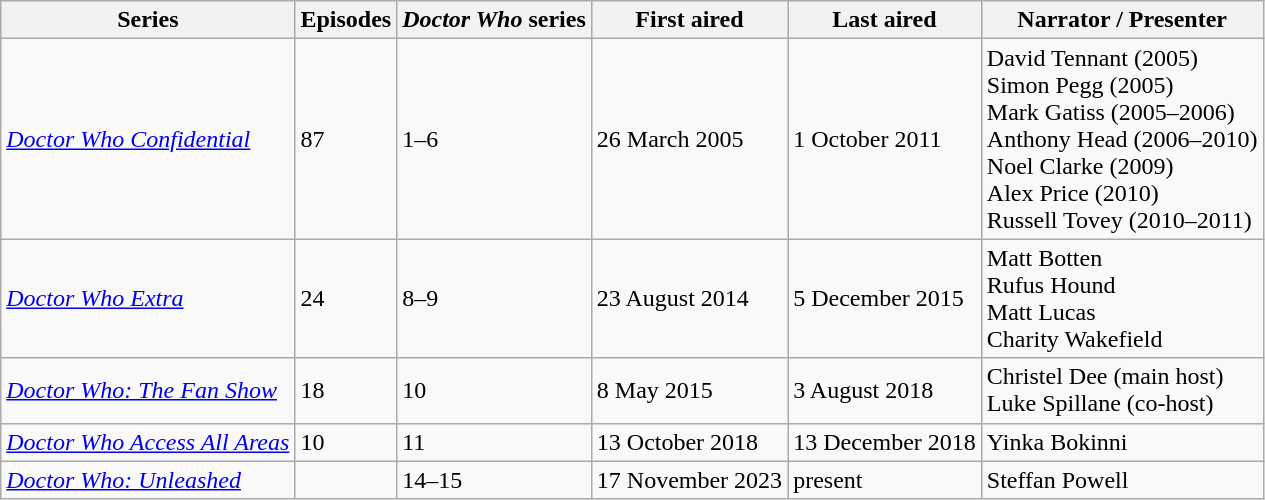<table class="wikitable">
<tr>
<th>Series</th>
<th>Episodes</th>
<th><em>Doctor Who</em> series</th>
<th>First aired</th>
<th>Last aired</th>
<th>Narrator / Presenter</th>
</tr>
<tr>
<td><em><a href='#'>Doctor Who Confidential</a></em></td>
<td>87</td>
<td>1–6</td>
<td>26 March 2005</td>
<td>1 October 2011</td>
<td>David Tennant (2005)<br>Simon Pegg (2005)<br>Mark Gatiss (2005–2006)<br>Anthony Head (2006–2010)<br>Noel Clarke (2009)<br>Alex Price (2010)<br>Russell Tovey (2010–2011)</td>
</tr>
<tr>
<td><em><a href='#'>Doctor Who Extra</a></em></td>
<td>24</td>
<td>8–9</td>
<td>23 August 2014</td>
<td>5 December 2015</td>
<td>Matt Botten<br>Rufus Hound<br>Matt Lucas<br>Charity Wakefield</td>
</tr>
<tr>
<td><em><a href='#'>Doctor Who: The Fan Show</a></em></td>
<td>18</td>
<td>10</td>
<td>8 May 2015</td>
<td>3 August 2018</td>
<td>Christel Dee (main host)<br>Luke Spillane (co-host)</td>
</tr>
<tr>
<td><em><a href='#'>Doctor Who Access All Areas</a></em></td>
<td>10</td>
<td>11</td>
<td>13 October 2018</td>
<td>13 December 2018</td>
<td>Yinka Bokinni</td>
</tr>
<tr>
<td><em><a href='#'>Doctor Who: Unleashed</a></em></td>
<td></td>
<td>14–15</td>
<td>17 November 2023</td>
<td>present</td>
<td>Steffan Powell</td>
</tr>
</table>
